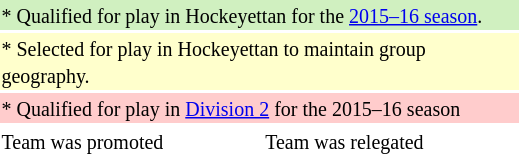<table style="width: 350px">
<tr style="background: #D0F0C0;">
<td colspan=2><small> * Qualified for play in Hockeyettan for the <a href='#'>2015–16 season</a>.</small></td>
</tr>
<tr style="background: #FFFFCC;">
<td colspan=2><small> * Selected for play in Hockeyettan to maintain group geography.</small></td>
</tr>
<tr style="background: #FFCCCC;">
<td colspan=2><small> * Qualified for play in <a href='#'>Division 2</a> for the 2015–16 season</small></td>
</tr>
<tr>
<td><small>  Team was promoted</small></td>
<td><small>  Team was relegated</small></td>
</tr>
</table>
